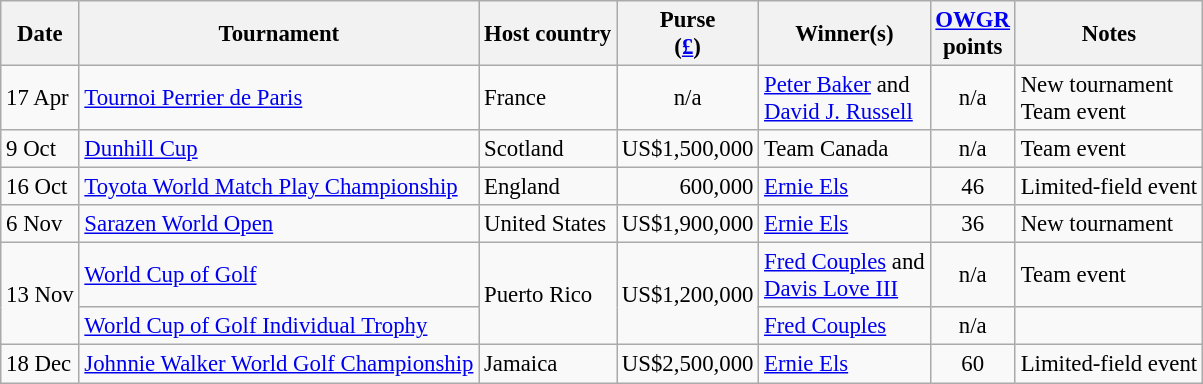<table class="wikitable" style="font-size:95%">
<tr>
<th>Date</th>
<th>Tournament</th>
<th>Host country</th>
<th>Purse<br>(<a href='#'>£</a>)</th>
<th>Winner(s)</th>
<th><a href='#'>OWGR</a><br>points</th>
<th>Notes</th>
</tr>
<tr>
<td>17 Apr</td>
<td><a href='#'>Tournoi Perrier de Paris</a></td>
<td>France</td>
<td align=center>n/a</td>
<td> <a href='#'>Peter Baker</a> and<br> <a href='#'>David J. Russell</a></td>
<td align=center>n/a</td>
<td>New tournament<br>Team event</td>
</tr>
<tr>
<td>9 Oct</td>
<td><a href='#'>Dunhill Cup</a></td>
<td>Scotland</td>
<td align=right>US$1,500,000</td>
<td> Team Canada</td>
<td align=center>n/a</td>
<td>Team event</td>
</tr>
<tr>
<td>16 Oct</td>
<td><a href='#'>Toyota World Match Play Championship</a></td>
<td>England</td>
<td align=right>600,000</td>
<td> <a href='#'>Ernie Els</a></td>
<td align=center>46</td>
<td>Limited-field event</td>
</tr>
<tr>
<td>6 Nov</td>
<td><a href='#'>Sarazen World Open</a></td>
<td>United States</td>
<td align=right>US$1,900,000</td>
<td> <a href='#'>Ernie Els</a></td>
<td align=center>36</td>
<td>New tournament</td>
</tr>
<tr>
<td rowspan=2>13 Nov</td>
<td><a href='#'>World Cup of Golf</a></td>
<td rowspan=2>Puerto Rico</td>
<td rowspan=2 align=right>US$1,200,000</td>
<td> <a href='#'>Fred Couples</a> and<br> <a href='#'>Davis Love III</a></td>
<td align=center>n/a</td>
<td>Team event</td>
</tr>
<tr>
<td><a href='#'>World Cup of Golf Individual Trophy</a></td>
<td> <a href='#'>Fred Couples</a></td>
<td align=center>n/a</td>
<td></td>
</tr>
<tr>
<td>18 Dec</td>
<td><a href='#'>Johnnie Walker World Golf Championship</a></td>
<td>Jamaica</td>
<td align=right>US$2,500,000</td>
<td> <a href='#'>Ernie Els</a></td>
<td align=center>60</td>
<td>Limited-field event</td>
</tr>
</table>
